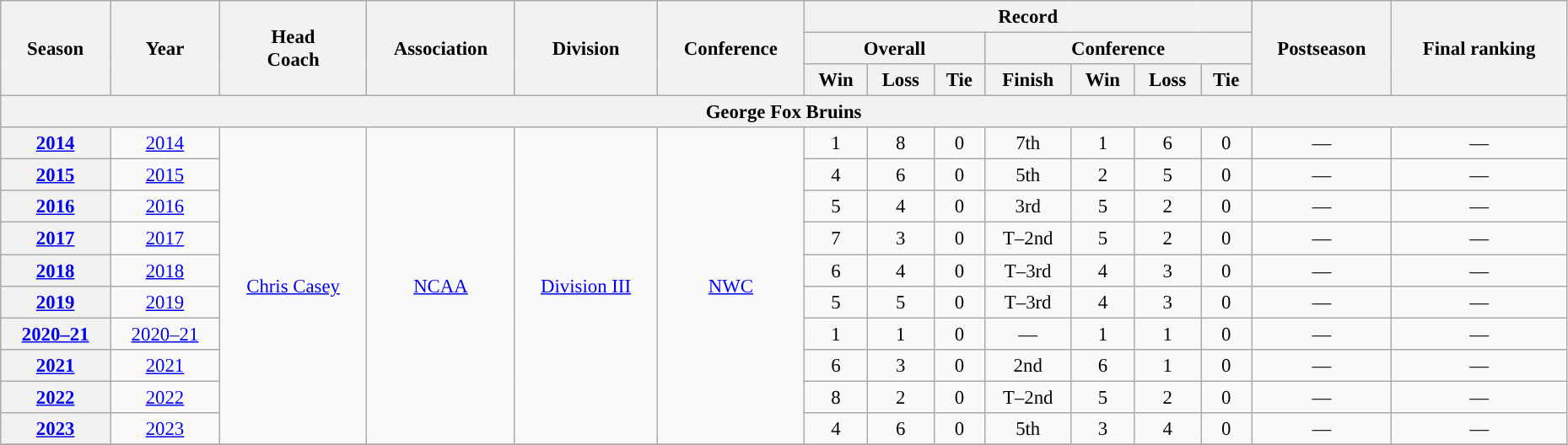<table class="wikitable" style="font-size: 95%; width:98%;text-align:center;">
<tr>
<th rowspan="3">Season</th>
<th rowspan="3">Year</th>
<th rowspan="3">Head<br>Coach</th>
<th rowspan="3">Association</th>
<th rowspan="3">Division</th>
<th rowspan="3">Conference</th>
<th colspan="7">Record</th>
<th rowspan="3">Postseason</th>
<th rowspan="3">Final ranking</th>
</tr>
<tr>
<th colspan="3">Overall</th>
<th colspan="4">Conference</th>
</tr>
<tr>
<th>Win</th>
<th>Loss</th>
<th>Tie</th>
<th>Finish</th>
<th>Win</th>
<th>Loss</th>
<th>Tie</th>
</tr>
<tr>
<th colspan="15">George Fox Bruins</th>
</tr>
<tr>
<th><a href='#'>2014</a></th>
<td><a href='#'>2014</a></td>
<td rowspan="10"><a href='#'>Chris Casey</a></td>
<td rowspan="10"><a href='#'>NCAA</a></td>
<td rowspan="10"><a href='#'>Division III</a></td>
<td rowspan="10"><a href='#'>NWC</a></td>
<td>1</td>
<td>8</td>
<td>0</td>
<td>7th</td>
<td>1</td>
<td>6</td>
<td>0</td>
<td>—</td>
<td>—</td>
</tr>
<tr>
<th><a href='#'>2015</a></th>
<td><a href='#'>2015</a></td>
<td>4</td>
<td>6</td>
<td>0</td>
<td>5th</td>
<td>2</td>
<td>5</td>
<td>0</td>
<td>—</td>
<td>—</td>
</tr>
<tr>
<th><a href='#'>2016</a></th>
<td><a href='#'>2016</a></td>
<td>5</td>
<td>4</td>
<td>0</td>
<td>3rd</td>
<td>5</td>
<td>2</td>
<td>0</td>
<td>—</td>
<td>—</td>
</tr>
<tr>
<th><a href='#'>2017</a></th>
<td><a href='#'>2017</a></td>
<td>7</td>
<td>3</td>
<td>0</td>
<td>T–2nd</td>
<td>5</td>
<td>2</td>
<td>0</td>
<td>—</td>
<td>—</td>
</tr>
<tr>
<th><a href='#'>2018</a></th>
<td><a href='#'>2018</a></td>
<td>6</td>
<td>4</td>
<td>0</td>
<td>T–3rd</td>
<td>4</td>
<td>3</td>
<td>0</td>
<td>—</td>
<td>—</td>
</tr>
<tr>
<th><a href='#'>2019</a></th>
<td><a href='#'>2019</a></td>
<td>5</td>
<td>5</td>
<td>0</td>
<td>T–3rd</td>
<td>4</td>
<td>3</td>
<td>0</td>
<td>—</td>
<td>—</td>
</tr>
<tr>
<th><a href='#'>2020–21</a></th>
<td><a href='#'>2020–21</a></td>
<td>1</td>
<td>1</td>
<td>0</td>
<td>—</td>
<td>1</td>
<td>1</td>
<td>0</td>
<td>—</td>
<td>—</td>
</tr>
<tr>
<th><a href='#'>2021</a></th>
<td><a href='#'>2021</a></td>
<td>6</td>
<td>3</td>
<td>0</td>
<td>2nd</td>
<td>6</td>
<td>1</td>
<td>0</td>
<td>—</td>
<td>—</td>
</tr>
<tr>
<th><a href='#'>2022</a></th>
<td><a href='#'>2022</a></td>
<td>8</td>
<td>2</td>
<td>0</td>
<td>T–2nd</td>
<td>5</td>
<td>2</td>
<td>0</td>
<td>—</td>
<td>—</td>
</tr>
<tr>
<th><a href='#'>2023</a></th>
<td><a href='#'>2023</a></td>
<td>4</td>
<td>6</td>
<td>0</td>
<td>5th</td>
<td>3</td>
<td>4</td>
<td>0</td>
<td>—</td>
<td>—</td>
</tr>
<tr>
</tr>
</table>
